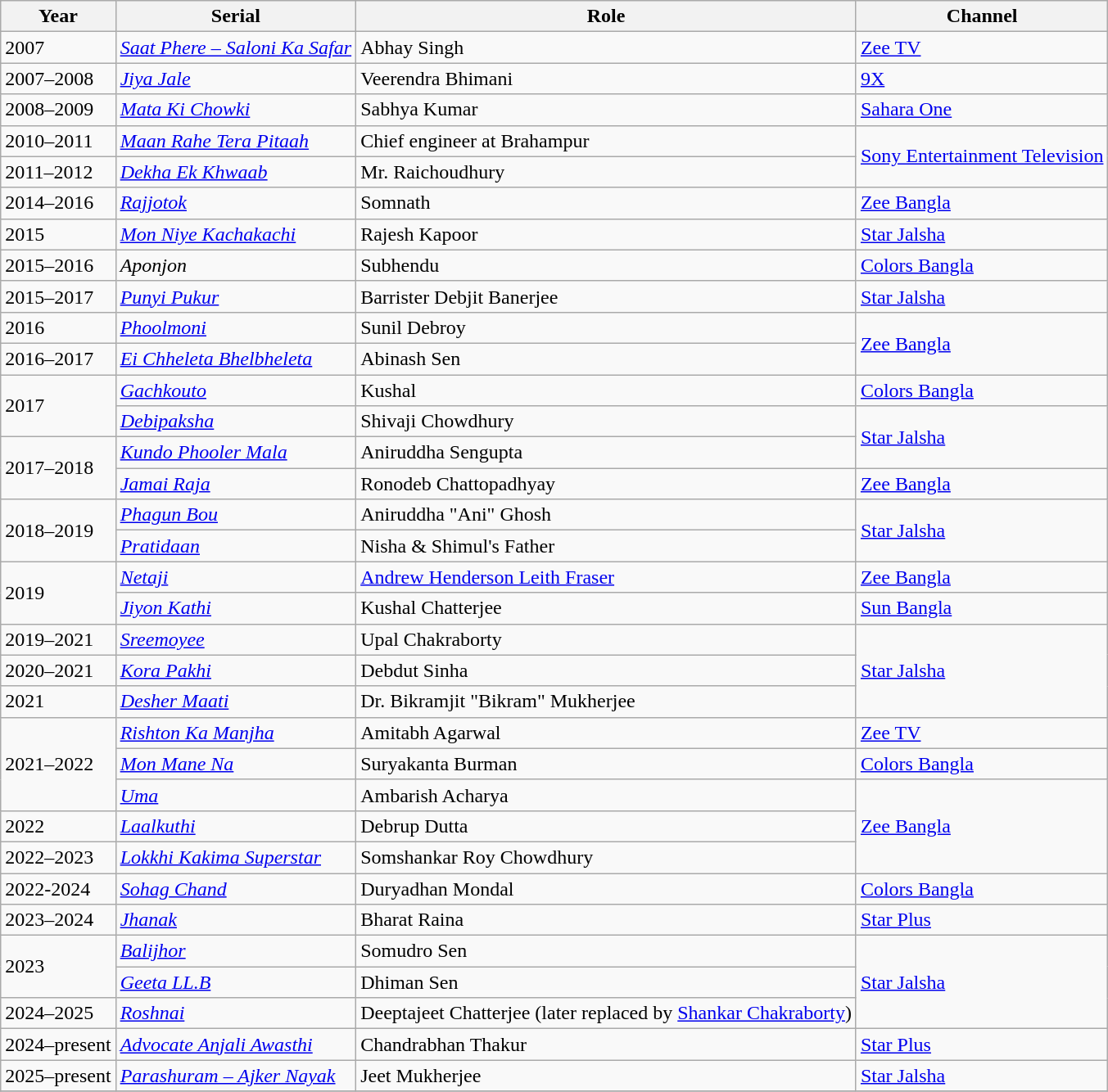<table class="wikitable sortable">
<tr>
<th>Year</th>
<th>Serial</th>
<th>Role</th>
<th>Channel</th>
</tr>
<tr>
<td>2007</td>
<td><em><a href='#'>Saat Phere – Saloni Ka Safar</a></em></td>
<td>Abhay Singh</td>
<td><a href='#'>Zee TV</a></td>
</tr>
<tr>
<td>2007–2008</td>
<td><em><a href='#'>Jiya Jale</a></em></td>
<td>Veerendra Bhimani</td>
<td><a href='#'> 9X</a></td>
</tr>
<tr>
<td>2008–2009</td>
<td><em><a href='#'>Mata Ki Chowki</a></em></td>
<td>Sabhya Kumar</td>
<td><a href='#'>Sahara One</a></td>
</tr>
<tr>
<td>2010–2011</td>
<td><em><a href='#'>Maan Rahe Tera Pitaah</a></em></td>
<td>Chief engineer at Brahampur</td>
<td rowspan = "2"><a href='#'>Sony Entertainment Television</a></td>
</tr>
<tr>
<td>2011–2012</td>
<td><em><a href='#'>Dekha Ek Khwaab</a></em></td>
<td>Mr. Raichoudhury</td>
</tr>
<tr>
<td>2014–2016</td>
<td><em><a href='#'>Rajjotok</a></em></td>
<td>Somnath</td>
<td><a href='#'>Zee Bangla</a></td>
</tr>
<tr>
<td>2015</td>
<td><em><a href='#'>Mon Niye Kachakachi</a></em></td>
<td>Rajesh Kapoor</td>
<td><a href='#'>Star Jalsha</a></td>
</tr>
<tr>
<td>2015–2016</td>
<td><em>Aponjon</em></td>
<td>Subhendu</td>
<td><a href='#'>Colors Bangla</a></td>
</tr>
<tr>
<td>2015–2017</td>
<td><em><a href='#'>Punyi Pukur</a></em></td>
<td>Barrister Debjit Banerjee</td>
<td><a href='#'>Star Jalsha</a></td>
</tr>
<tr>
<td>2016</td>
<td><em><a href='#'>Phoolmoni</a></em></td>
<td>Sunil Debroy</td>
<td rowspan = "2"><a href='#'>Zee Bangla</a></td>
</tr>
<tr>
<td>2016–2017</td>
<td><em><a href='#'>Ei Chheleta Bhelbheleta</a></em></td>
<td>Abinash Sen</td>
</tr>
<tr>
<td rowspan = "2">2017</td>
<td><em><a href='#'>Gachkouto</a></em></td>
<td>Kushal</td>
<td><a href='#'>Colors Bangla</a></td>
</tr>
<tr>
<td><em><a href='#'>Debipaksha</a></em></td>
<td>Shivaji Chowdhury</td>
<td rowspan = "2"><a href='#'>Star Jalsha</a></td>
</tr>
<tr>
<td rowspan = "2">2017–2018</td>
<td><em><a href='#'>Kundo Phooler Mala</a></em></td>
<td>Aniruddha Sengupta</td>
</tr>
<tr>
<td><em><a href='#'>Jamai Raja</a></em></td>
<td>Ronodeb Chattopadhyay</td>
<td><a href='#'>Zee Bangla</a></td>
</tr>
<tr>
<td rowspan = "2">2018–2019</td>
<td><em><a href='#'>Phagun Bou</a></em></td>
<td>Aniruddha "Ani" Ghosh</td>
<td rowspan="2"><a href='#'>Star Jalsha</a></td>
</tr>
<tr>
<td><em><a href='#'>Pratidaan</a></em></td>
<td>Nisha & Shimul's Father</td>
</tr>
<tr>
<td rowspan="2">2019</td>
<td><em><a href='#'>Netaji</a></em></td>
<td><a href='#'>Andrew Henderson Leith Fraser</a></td>
<td><a href='#'>Zee Bangla</a></td>
</tr>
<tr>
<td><em><a href='#'>Jiyon Kathi</a></em></td>
<td>Kushal Chatterjee</td>
<td><a href='#'>Sun Bangla</a></td>
</tr>
<tr>
<td>2019–2021</td>
<td><em><a href='#'>Sreemoyee</a></em></td>
<td>Upal Chakraborty </td>
<td rowspan = "3"><a href='#'>Star Jalsha</a></td>
</tr>
<tr>
<td>2020–2021</td>
<td><em><a href='#'>Kora Pakhi</a></em></td>
<td>Debdut Sinha </td>
</tr>
<tr>
<td>2021</td>
<td><em><a href='#'>Desher Maati</a></em></td>
<td>Dr. Bikramjit "Bikram" Mukherjee</td>
</tr>
<tr>
<td rowspan = "3">2021–2022</td>
<td><em><a href='#'> Rishton Ka Manjha</a></em></td>
<td>Amitabh Agarwal</td>
<td><a href='#'>Zee TV</a></td>
</tr>
<tr>
<td><em><a href='#'> Mon Mane Na</a></em></td>
<td>Suryakanta Burman</td>
<td><a href='#'>Colors Bangla</a></td>
</tr>
<tr>
<td><em><a href='#'>Uma</a></em></td>
<td>Ambarish Acharya</td>
<td rowspan = "3"><a href='#'>Zee Bangla</a></td>
</tr>
<tr>
<td>2022</td>
<td><em><a href='#'>Laalkuthi</a></em></td>
<td>Debrup Dutta</td>
</tr>
<tr>
<td>2022–2023</td>
<td><em><a href='#'>Lokkhi Kakima Superstar</a></em></td>
<td>Somshankar Roy Chowdhury</td>
</tr>
<tr>
<td>2022-2024</td>
<td><em><a href='#'>Sohag Chand</a></em></td>
<td>Duryadhan Mondal</td>
<td><a href='#'>Colors Bangla</a></td>
</tr>
<tr>
<td>2023–2024</td>
<td><em><a href='#'>Jhanak</a></em></td>
<td>Bharat Raina</td>
<td><a href='#'>Star Plus</a></td>
</tr>
<tr>
<td rowspan="2">2023</td>
<td><em><a href='#'>Balijhor</a></em></td>
<td>Somudro Sen</td>
<td rowspan = "3"><a href='#'>Star Jalsha</a></td>
</tr>
<tr>
<td><em><a href='#'>Geeta LL.B</a></em></td>
<td>Dhiman Sen</td>
</tr>
<tr>
<td>2024–2025</td>
<td><em><a href='#'>Roshnai</a></em></td>
<td>Deeptajeet Chatterjee (later replaced by <a href='#'>Shankar Chakraborty</a>)</td>
</tr>
<tr>
<td>2024–present</td>
<td><em><a href='#'>Advocate Anjali Awasthi</a></em></td>
<td>Chandrabhan Thakur</td>
<td><a href='#'>Star Plus</a></td>
</tr>
<tr>
<td>2025–present</td>
<td><em><a href='#'>Parashuram – Ajker Nayak</a></em></td>
<td>Jeet Mukherjee</td>
<td><a href='#'>Star Jalsha</a></td>
</tr>
<tr>
</tr>
</table>
